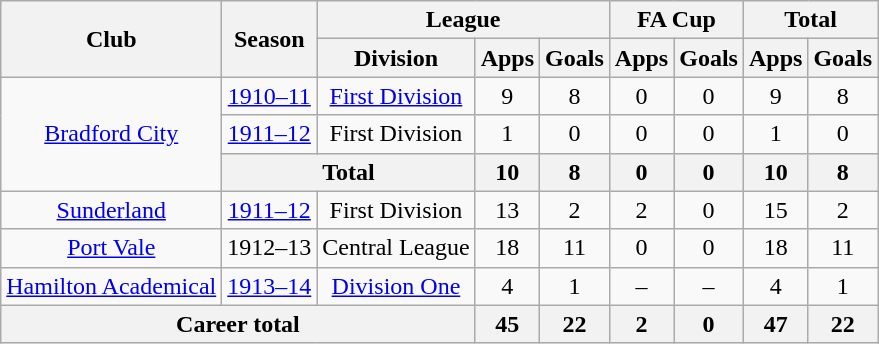<table class="wikitable" style="text-align: center;">
<tr>
<th rowspan="2">Club</th>
<th rowspan="2">Season</th>
<th colspan="3">League</th>
<th colspan="2">FA Cup</th>
<th colspan="2">Total</th>
</tr>
<tr>
<th>Division</th>
<th>Apps</th>
<th>Goals</th>
<th>Apps</th>
<th>Goals</th>
<th>Apps</th>
<th>Goals</th>
</tr>
<tr>
<td rowspan="3"><a href='#'>Bradford City</a></td>
<td><a href='#'>1910–11</a></td>
<td><a href='#'>First Division</a></td>
<td>9</td>
<td>8</td>
<td>0</td>
<td>0</td>
<td>9</td>
<td>8</td>
</tr>
<tr>
<td><a href='#'>1911–12</a></td>
<td>First Division</td>
<td>1</td>
<td>0</td>
<td>0</td>
<td>0</td>
<td>1</td>
<td>0</td>
</tr>
<tr>
<th colspan="2">Total</th>
<th>10</th>
<th>8</th>
<th>0</th>
<th>0</th>
<th>10</th>
<th>8</th>
</tr>
<tr>
<td><a href='#'>Sunderland</a></td>
<td><a href='#'>1911–12</a></td>
<td>First Division</td>
<td>13</td>
<td>2</td>
<td>2</td>
<td>0</td>
<td>15</td>
<td>2</td>
</tr>
<tr>
<td><a href='#'>Port Vale</a></td>
<td>1912–13</td>
<td>Central League</td>
<td>18</td>
<td>11</td>
<td>0</td>
<td>0</td>
<td>18</td>
<td>11</td>
</tr>
<tr>
<td><a href='#'>Hamilton Academical</a></td>
<td><a href='#'>1913–14</a></td>
<td><a href='#'>Division One</a></td>
<td>4</td>
<td>1</td>
<td>–</td>
<td>–</td>
<td>4</td>
<td>1</td>
</tr>
<tr>
<th colspan="3">Career total</th>
<th>45</th>
<th>22</th>
<th>2</th>
<th>0</th>
<th>47</th>
<th>22</th>
</tr>
</table>
